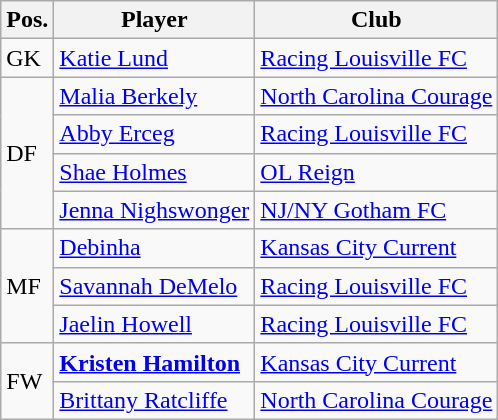<table class="wikitable">
<tr>
<th>Pos.</th>
<th>Player</th>
<th>Club</th>
</tr>
<tr>
<td>GK</td>
<td> <a href='#'>Katie Lund</a></td>
<td><a href='#'>Racing Louisville FC</a></td>
</tr>
<tr>
<td rowspan="4">DF</td>
<td> <a href='#'>Malia Berkely</a></td>
<td><a href='#'>North Carolina Courage</a></td>
</tr>
<tr>
<td> <a href='#'>Abby Erceg</a></td>
<td><a href='#'>Racing Louisville FC</a></td>
</tr>
<tr>
<td> <a href='#'>Shae Holmes</a></td>
<td><a href='#'>OL Reign</a></td>
</tr>
<tr>
<td> <a href='#'>Jenna Nighswonger</a></td>
<td><a href='#'>NJ/NY Gotham FC</a></td>
</tr>
<tr>
<td rowspan="3">MF</td>
<td> <a href='#'>Debinha</a></td>
<td><a href='#'>Kansas City Current</a></td>
</tr>
<tr>
<td> <a href='#'>Savannah DeMelo</a></td>
<td><a href='#'>Racing Louisville FC</a></td>
</tr>
<tr>
<td> <a href='#'>Jaelin Howell</a></td>
<td><a href='#'>Racing Louisville FC</a></td>
</tr>
<tr>
<td rowspan="2">FW</td>
<td><strong> <a href='#'>Kristen Hamilton</a></strong></td>
<td><a href='#'>Kansas City Current</a></td>
</tr>
<tr>
<td> <a href='#'>Brittany Ratcliffe</a></td>
<td><a href='#'>North Carolina Courage</a></td>
</tr>
</table>
